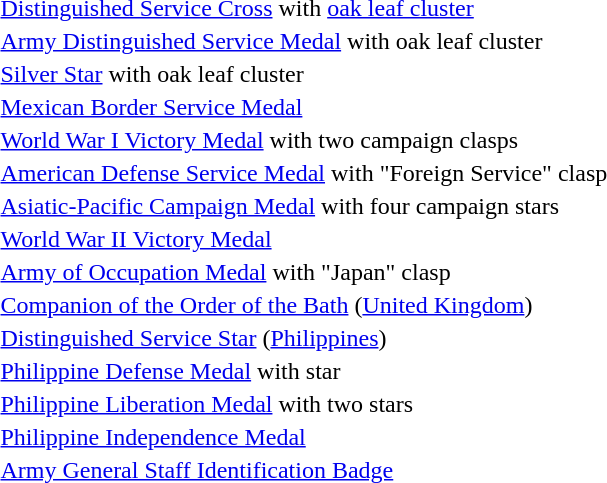<table>
<tr>
<td></td>
<td><a href='#'>Distinguished Service Cross</a> with <a href='#'>oak leaf cluster</a></td>
</tr>
<tr>
<td></td>
<td><a href='#'>Army Distinguished Service Medal</a> with oak leaf cluster</td>
</tr>
<tr>
<td></td>
<td><a href='#'>Silver Star</a> with oak leaf cluster</td>
</tr>
<tr>
<td></td>
<td><a href='#'>Mexican Border Service Medal</a></td>
</tr>
<tr>
<td></td>
<td><a href='#'>World War I Victory Medal</a> with two campaign clasps</td>
</tr>
<tr>
<td></td>
<td><a href='#'>American Defense Service Medal</a> with "Foreign Service" clasp</td>
</tr>
<tr>
<td></td>
<td><a href='#'>Asiatic-Pacific Campaign Medal</a> with four campaign stars</td>
</tr>
<tr>
<td></td>
<td><a href='#'>World War II Victory Medal</a></td>
</tr>
<tr>
<td></td>
<td><a href='#'>Army of Occupation Medal</a> with "Japan" clasp</td>
</tr>
<tr>
<td></td>
<td><a href='#'>Companion of the Order of the Bath</a> (<a href='#'>United Kingdom</a>)</td>
</tr>
<tr>
<td></td>
<td><a href='#'>Distinguished Service Star</a> (<a href='#'>Philippines</a>)</td>
</tr>
<tr>
<td></td>
<td><a href='#'>Philippine Defense Medal</a> with star</td>
</tr>
<tr>
<td></td>
<td><a href='#'>Philippine Liberation Medal</a> with two stars</td>
</tr>
<tr>
<td></td>
<td><a href='#'>Philippine Independence Medal</a></td>
</tr>
<tr>
<td></td>
<td><a href='#'>Army General Staff Identification Badge</a></td>
</tr>
</table>
